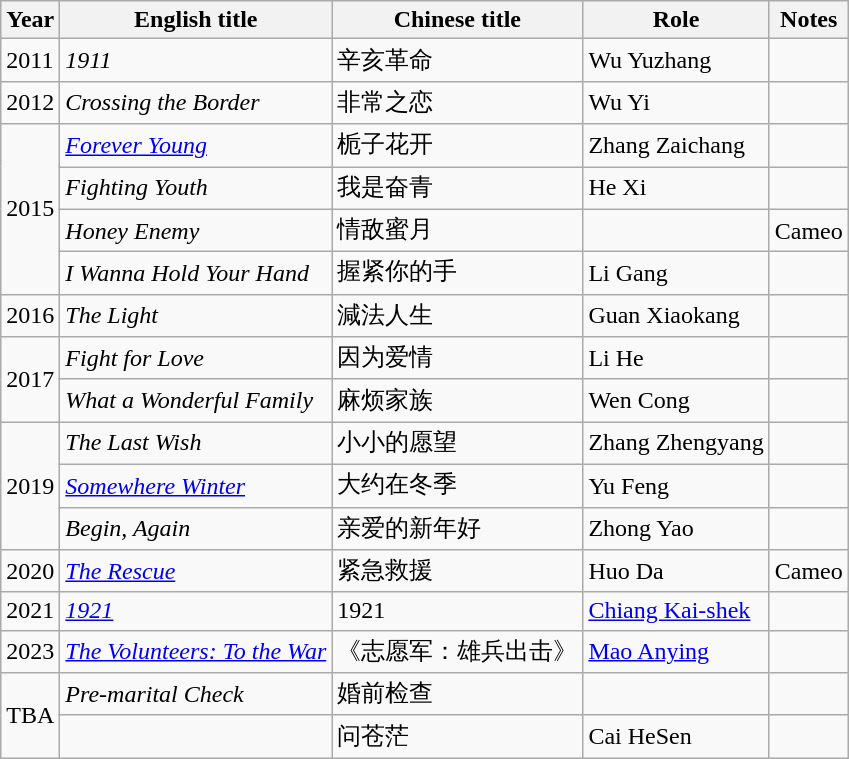<table class="wikitable sortable">
<tr>
<th>Year</th>
<th>English title</th>
<th>Chinese title</th>
<th>Role</th>
<th class="unsortable">Notes</th>
</tr>
<tr>
<td>2011</td>
<td><em>1911</em></td>
<td>辛亥革命</td>
<td>Wu Yuzhang</td>
<td></td>
</tr>
<tr>
<td>2012</td>
<td><em>Crossing the Border</em></td>
<td>非常之恋</td>
<td>Wu Yi</td>
<td></td>
</tr>
<tr>
<td rowspan=4>2015</td>
<td><em><a href='#'>Forever Young</a></em></td>
<td>栀子花开</td>
<td>Zhang Zaichang</td>
<td></td>
</tr>
<tr>
<td><em>Fighting Youth</em></td>
<td>我是奋青</td>
<td>He Xi</td>
<td></td>
</tr>
<tr>
<td><em>Honey Enemy</em></td>
<td>情敌蜜月</td>
<td></td>
<td>Cameo</td>
</tr>
<tr>
<td><em>I Wanna Hold Your Hand</em></td>
<td>握紧你的手</td>
<td>Li Gang</td>
<td></td>
</tr>
<tr>
<td>2016</td>
<td><em>The Light</em></td>
<td>減法人生</td>
<td>Guan Xiaokang</td>
<td></td>
</tr>
<tr>
<td rowspan=2>2017</td>
<td><em>Fight for Love</em></td>
<td>因为爱情</td>
<td>Li He</td>
<td></td>
</tr>
<tr>
<td><em>What a Wonderful Family</em></td>
<td>麻烦家族</td>
<td>Wen Cong</td>
<td></td>
</tr>
<tr>
<td rowspan="3">2019</td>
<td><em>The Last Wish</em></td>
<td>小小的愿望</td>
<td>Zhang Zhengyang</td>
<td></td>
</tr>
<tr>
<td><em><a href='#'>Somewhere Winter</a></em></td>
<td>大约在冬季</td>
<td>Yu Feng</td>
<td></td>
</tr>
<tr>
<td><em>Begin, Again</em></td>
<td>亲爱的新年好</td>
<td>Zhong Yao</td>
<td></td>
</tr>
<tr>
<td>2020</td>
<td><em><a href='#'>The Rescue</a></em></td>
<td>紧急救援</td>
<td>Huo Da</td>
<td>Cameo</td>
</tr>
<tr>
<td>2021</td>
<td><em><a href='#'>1921</a></em></td>
<td>1921</td>
<td><a href='#'>Chiang Kai-shek</a></td>
<td></td>
</tr>
<tr>
<td>2023</td>
<td><em><a href='#'>The Volunteers: To the War</a></em></td>
<td>《志愿军：雄兵出击》</td>
<td><a href='#'>Mao Anying</a></td>
<td></td>
</tr>
<tr>
<td rowspan="4">TBA</td>
<td><em>Pre-marital Check</em></td>
<td>婚前检查</td>
<td></td>
<td></td>
</tr>
<tr>
<td></td>
<td>问苍茫</td>
<td>Cai HeSen</td>
<td></td>
</tr>
</table>
